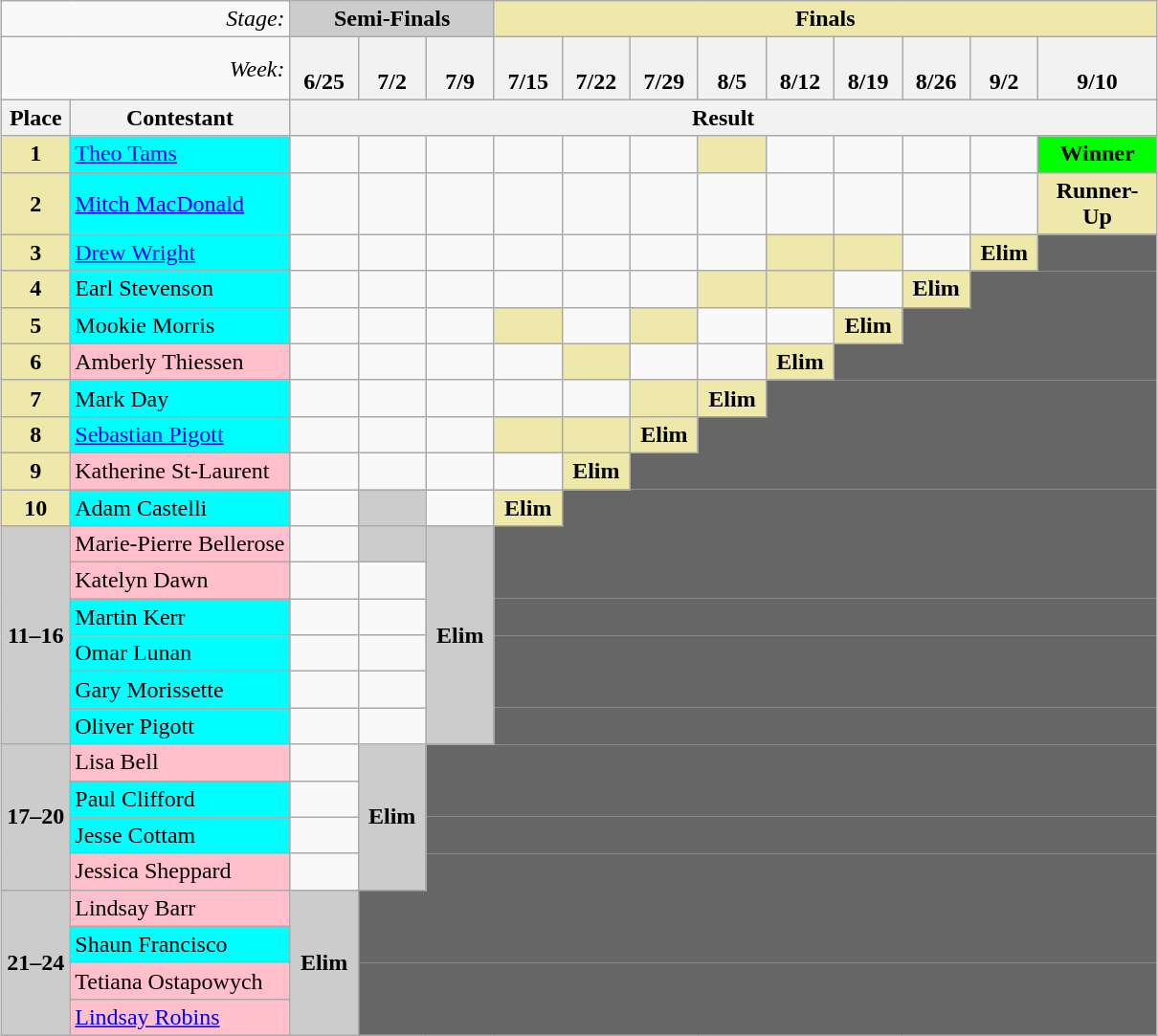<table class="wikitable" style="margin:1em auto;">
<tr>
<td colspan="2" align="right"><em>Stage:</em></td>
<td colspan="3" bgcolor="CCCCCC" align="Center"><strong>Semi-Finals</strong></td>
<td colspan="9" bgcolor="palegoldenrod" align="Center"><strong>Finals</strong></td>
</tr>
<tr>
<td colspan="2" align="right"><em>Week:</em></td>
<th width="40"><small></small><br>6/25</th>
<th width="40"><small></small><br>7/2</th>
<th width="40"><small></small><br>7/9</th>
<th width="40"><small></small><br>7/15</th>
<th width="40"><small></small><br>7/22</th>
<th width="40"><small></small><br>7/29</th>
<th width="40"><small></small><br>8/5</th>
<th width="40"><small></small><br>8/12</th>
<th width="40"><small></small><br>8/19</th>
<th width="40"><small></small><br>8/26</th>
<th width="40"><small></small><br>9/2</th>
<th width="75"><small></small><br>9/10</th>
</tr>
<tr>
<th>Place</th>
<th>Contestant</th>
<th colspan="12" align="center">Result</th>
</tr>
<tr>
<td bgcolor="palegoldenrod" align="center"><strong>1</strong></td>
<td bgcolor="cyan"><a href='#'>Theo Tams</a></td>
<td></td>
<td></td>
<td></td>
<td></td>
<td></td>
<td></td>
<td bgcolor="palegoldenrod" align="center"></td>
<td></td>
<td></td>
<td></td>
<td></td>
<td style="color:black; text-align:center; background-color:lime"><strong>Winner</strong></td>
</tr>
<tr>
<td bgcolor="palegoldenrod" align="center"><strong>2</strong></td>
<td bgcolor="cyan"><a href='#'>Mitch MacDonald</a></td>
<td></td>
<td></td>
<td></td>
<td></td>
<td></td>
<td></td>
<td></td>
<td></td>
<td></td>
<td></td>
<td></td>
<td bgcolor="palegoldenrod" align="center"><strong>Runner-Up</strong></td>
</tr>
<tr>
<td bgcolor="palegoldenrod" align="center"><strong>3</strong></td>
<td bgcolor="cyan"><a href='#'>Drew Wright</a></td>
<td></td>
<td></td>
<td></td>
<td></td>
<td></td>
<td></td>
<td></td>
<td bgcolor="palegoldenrod" align="center"></td>
<td bgcolor="palegoldenrod" align="center"></td>
<td></td>
<td bgcolor="palegoldenrod" align="center"><strong>Elim</strong></td>
<td colspan="6" bgcolor="666666" style="border-top:none;border-bottom:none;"></td>
</tr>
<tr>
<td bgcolor="palegoldenrod" align="center"><strong>4</strong></td>
<td bgcolor="cyan">Earl Stevenson</td>
<td></td>
<td></td>
<td></td>
<td></td>
<td></td>
<td></td>
<td bgcolor="palegoldenrod" align="center"></td>
<td bgcolor="palegoldenrod" align="center"></td>
<td></td>
<td bgcolor="palegoldenrod" align="center"><strong>Elim</strong></td>
<td colspan="2" bgcolor="666666" style="border-top:none;border-bottom:none;"></td>
</tr>
<tr>
<td bgcolor="palegoldenrod" align="center"><strong>5</strong></td>
<td bgcolor="cyan">Mookie Morris</td>
<td></td>
<td></td>
<td></td>
<td bgcolor="palegoldenrod" align="center"></td>
<td></td>
<td bgcolor="palegoldenrod" align="center"></td>
<td></td>
<td></td>
<td bgcolor="palegoldenrod" align="center"><strong>Elim</strong></td>
<td colspan="3" bgcolor="666666" style="border-top:none;border-bottom:none;"></td>
</tr>
<tr>
<td bgcolor="palegoldenrod" align="center"><strong>6</strong></td>
<td bgcolor="pink">Amberly Thiessen</td>
<td></td>
<td></td>
<td></td>
<td></td>
<td bgcolor="palegoldenrod" align="center"></td>
<td></td>
<td></td>
<td bgcolor="palegoldenrod" align="center"><strong>Elim</strong></td>
<td colspan="4" bgcolor="666666" style="border-top:none;border-bottom:none;"></td>
</tr>
<tr>
<td align="center" bgcolor="palegoldenrod"><strong>7</strong></td>
<td bgcolor="cyan">Mark Day</td>
<td></td>
<td></td>
<td></td>
<td></td>
<td></td>
<td bgcolor="palegoldenrod" align="center"></td>
<td bgcolor="palegoldenrod" align="center"><strong>Elim</strong></td>
<td colspan="5" bgcolor="666666" style="border-top:none;border-bottom:none;"></td>
</tr>
<tr>
<td bgcolor="palegoldenrod" align="center"><strong>8</strong></td>
<td bgcolor="cyan"><a href='#'>Sebastian Pigott</a></td>
<td></td>
<td></td>
<td></td>
<td bgcolor="palegoldenrod" align="center"></td>
<td bgcolor="palegoldenrod" align="center"></td>
<td bgcolor="palegoldenrod" align="center"><strong>Elim</strong></td>
<td colspan="6" bgcolor="666666" style="border-top:none;border-bottom:none;"></td>
</tr>
<tr>
<td bgcolor="palegoldenrod" align="center"><strong>9</strong></td>
<td bgcolor="pink">Katherine St-Laurent</td>
<td></td>
<td></td>
<td></td>
<td></td>
<td bgcolor="palegoldenrod" align="center"><strong>Elim</strong></td>
<td colspan="7" bgcolor="666666" style="border-top:none;border-bottom:none;"></td>
</tr>
<tr>
<td align="center" bgcolor="palegoldenrod"><strong>10</strong></td>
<td bgcolor="cyan">Adam Castelli</td>
<td></td>
<td bgcolor="CCCCCC" align="center"></td>
<td></td>
<td bgcolor="palegoldenrod" align="center"><strong>Elim</strong></td>
<td colspan="8" bgcolor="666666" style="border-top:none;border-bottom:none;"></td>
</tr>
<tr>
<td bgcolor="CCCCCC" align="center" rowspan="6"><strong>11–16</strong></td>
<td bgcolor="pink">Marie-Pierre Bellerose</td>
<td></td>
<td bgcolor="CCCCCC" align="center"></td>
<td bgcolor="CCCCCC" align="center" rowspan="6"><strong>Elim</strong></td>
<td colspan="9" bgcolor="666666" style="border-top:none;border-bottom:none;"></td>
</tr>
<tr>
<td bgcolor="pink">Katelyn Dawn</td>
<td></td>
<td></td>
<td colspan="9" bgcolor="666666" style="border-top:none;border-bottom:none;"></td>
</tr>
<tr>
<td bgcolor="cyan">Martin Kerr</td>
<td></td>
<td></td>
<td colspan="9" bgcolor="666666" style="border-top:none;border-bottom:none;"></td>
</tr>
<tr>
<td bgcolor="cyan">Omar Lunan</td>
<td></td>
<td></td>
<td colspan="9" bgcolor="666666" style="border-top:none;border-bottom:none;"></td>
</tr>
<tr>
<td bgcolor="cyan">Gary Morissette</td>
<td></td>
<td></td>
<td colspan="9" bgcolor="666666" style="border-top:none;border-bottom:none;"></td>
</tr>
<tr>
<td bgcolor="cyan">Oliver Pigott</td>
<td></td>
<td></td>
<td colspan="9" bgcolor="666666" style="border-top:none;border-bottom:none;"></td>
</tr>
<tr>
<td bgcolor="CCCCCC" align="center" rowspan="4"><strong>17–20</strong></td>
<td bgcolor="pink">Lisa Bell</td>
<td></td>
<td bgcolor="CCCCCC" align="center" rowspan="4"><strong>Elim</strong></td>
<td colspan="10" bgcolor="666666" style="border-top:none;border-bottom:none;"></td>
</tr>
<tr>
<td bgcolor="cyan">Paul Clifford</td>
<td></td>
<td colspan="10" bgcolor="666666" style="border-top:none;border-bottom:none;"></td>
</tr>
<tr>
<td bgcolor="cyan">Jesse Cottam</td>
<td></td>
<td colspan="10" bgcolor="666666" style="border-top:none;border-bottom:none;"></td>
</tr>
<tr>
<td bgcolor="pink">Jessica Sheppard</td>
<td></td>
<td colspan="10" bgcolor="666666" style="border-top:none;border-bottom:none;"></td>
</tr>
<tr>
<td bgcolor="CCCCCC" align="center" rowspan="4"><strong>21–24</strong></td>
<td bgcolor="pink">Lindsay Barr</td>
<td bgcolor="CCCCCC" align="center" rowspan="4"><strong>Elim</strong></td>
<td colspan="11" bgcolor="666666" style="border-top:none;border-bottom:none;"></td>
</tr>
<tr>
<td bgcolor="cyan">Shaun Francisco</td>
<td colspan="11" bgcolor="666666" style="border-top:none;border-bottom:none;"></td>
</tr>
<tr>
<td bgcolor="pink">Tetiana Ostapowych</td>
<td colspan="11" bgcolor="666666" style="border-top:none;border-bottom:none;"></td>
</tr>
<tr>
<td bgcolor="pink"><a href='#'>Lindsay Robins</a></td>
<td colspan="11" bgcolor="666666" style="border-top:none;"></td>
</tr>
</table>
